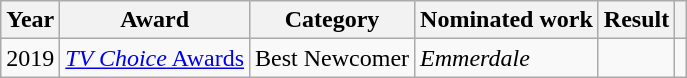<table class="wikitable">
<tr>
<th>Year</th>
<th>Award</th>
<th>Category</th>
<th>Nominated work</th>
<th>Result</th>
<th></th>
</tr>
<tr>
<td>2019</td>
<td><a href='#'><em>TV Choice</em> Awards</a></td>
<td>Best Newcomer</td>
<td><em>Emmerdale</em></td>
<td></td>
<td align="center"></td>
</tr>
</table>
